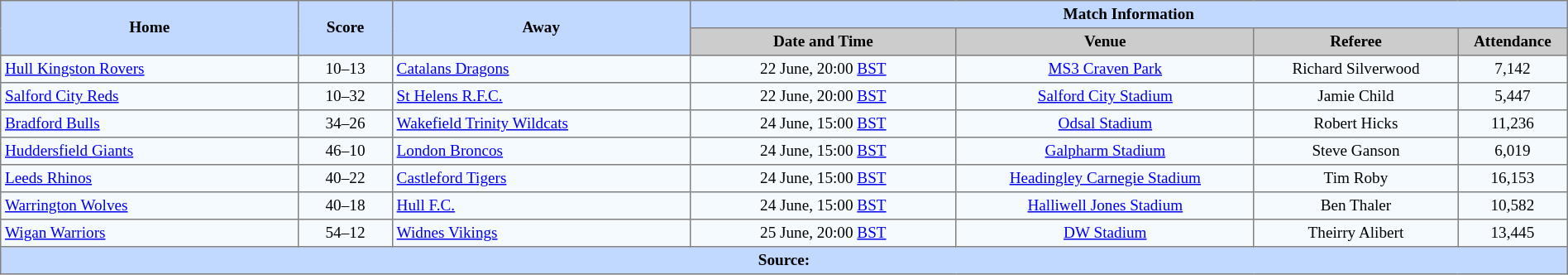<table border=1 style="border-collapse:collapse; font-size:80%; text-align:center;" cellpadding=3 cellspacing=0 width=100%>
<tr bgcolor=#C1D8FF>
<th rowspan=2 width=19%>Home</th>
<th rowspan=2 width=6%>Score</th>
<th rowspan=2 width=19%>Away</th>
<th colspan=6>Match Information</th>
</tr>
<tr bgcolor=#CCCCCC>
<th width=17%>Date and Time</th>
<th width=19%>Venue</th>
<th width=13%>Referee</th>
<th width=7%>Attendance</th>
</tr>
<tr bgcolor=#F5FAFF>
<td align=left> <a href='#'>Hull Kingston Rovers</a></td>
<td>10–13</td>
<td align=left> <a href='#'>Catalans Dragons</a></td>
<td>22 June, 20:00 <a href='#'>BST</a></td>
<td><a href='#'>MS3 Craven Park</a></td>
<td>Richard Silverwood</td>
<td>7,142</td>
</tr>
<tr bgcolor=#F5FAFF>
<td align=left> <a href='#'>Salford City Reds</a></td>
<td>10–32</td>
<td align=left> <a href='#'>St Helens R.F.C.</a></td>
<td>22 June, 20:00 <a href='#'>BST</a></td>
<td><a href='#'>Salford City Stadium</a></td>
<td>Jamie Child</td>
<td>5,447</td>
</tr>
<tr bgcolor=#F5FAFF>
<td align=left> <a href='#'>Bradford Bulls</a></td>
<td>34–26</td>
<td align=left> <a href='#'>Wakefield Trinity Wildcats</a></td>
<td>24 June, 15:00 <a href='#'>BST</a></td>
<td><a href='#'>Odsal Stadium</a></td>
<td>Robert Hicks</td>
<td>11,236</td>
</tr>
<tr bgcolor=#F5FAFF>
<td align=left> <a href='#'>Huddersfield Giants</a></td>
<td>46–10</td>
<td align=left> <a href='#'>London Broncos</a></td>
<td>24 June, 15:00 <a href='#'>BST</a></td>
<td><a href='#'>Galpharm Stadium</a></td>
<td>Steve Ganson</td>
<td>6,019</td>
</tr>
<tr bgcolor=#F5FAFF>
<td align=left> <a href='#'>Leeds Rhinos</a></td>
<td>40–22</td>
<td align=left> <a href='#'>Castleford Tigers</a></td>
<td>24 June, 15:00 <a href='#'>BST</a></td>
<td><a href='#'>Headingley Carnegie Stadium</a></td>
<td>Tim Roby</td>
<td>16,153</td>
</tr>
<tr bgcolor=#F5FAFF>
<td align=left> <a href='#'>Warrington Wolves</a></td>
<td>40–18</td>
<td align=left> <a href='#'>Hull F.C.</a></td>
<td>24 June, 15:00 <a href='#'>BST</a></td>
<td><a href='#'>Halliwell Jones Stadium</a></td>
<td>Ben Thaler</td>
<td>10,582</td>
</tr>
<tr bgcolor=#F5FAFF>
<td align=left> <a href='#'>Wigan Warriors</a></td>
<td>54–12</td>
<td align=left> <a href='#'>Widnes Vikings</a></td>
<td>25 June, 20:00 <a href='#'>BST</a></td>
<td><a href='#'>DW Stadium</a></td>
<td>Theirry Alibert</td>
<td>13,445</td>
</tr>
<tr bgcolor=#C1D8FF>
<th colspan=12>Source:</th>
</tr>
</table>
